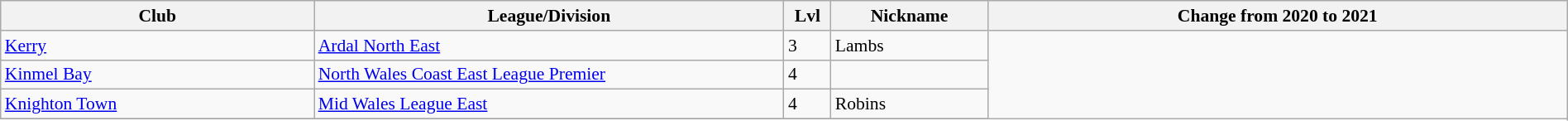<table class="wikitable sortable" width=100% style="font-size:90%">
<tr>
<th width=20%>Club</th>
<th width=30%>League/Division</th>
<th width=3%>Lvl</th>
<th width=10%>Nickname</th>
<th width=37%>Change from 2020 to 2021</th>
</tr>
<tr>
<td><a href='#'>Kerry</a></td>
<td><a href='#'>Ardal North East</a></td>
<td>3</td>
<td>Lambs</td>
</tr>
<tr>
<td><a href='#'>Kinmel Bay</a></td>
<td><a href='#'>North Wales Coast East League Premier</a></td>
<td>4</td>
<td></td>
</tr>
<tr>
<td><a href='#'>Knighton Town</a></td>
<td><a href='#'>Mid Wales League East</a></td>
<td>4</td>
<td>Robins</td>
</tr>
<tr>
</tr>
</table>
